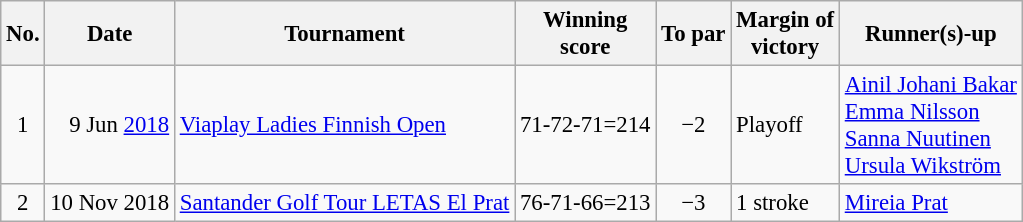<table class="wikitable" style="font-size:95%;">
<tr>
<th>No.</th>
<th>Date</th>
<th>Tournament</th>
<th>Winning<br>score</th>
<th>To par</th>
<th>Margin of<br>victory</th>
<th>Runner(s)-up</th>
</tr>
<tr>
<td align=center>1</td>
<td align=right>9 Jun <a href='#'>2018</a></td>
<td><a href='#'>Viaplay Ladies Finnish Open</a></td>
<td align=right>71-72-71=214</td>
<td align=center>−2</td>
<td>Playoff</td>
<td> <a href='#'>Ainil Johani Bakar</a><br> <a href='#'>Emma Nilsson</a><br> <a href='#'>Sanna Nuutinen</a><br> <a href='#'>Ursula Wikström</a></td>
</tr>
<tr>
<td align=center>2</td>
<td align=right>10 Nov 2018</td>
<td><a href='#'>Santander Golf Tour LETAS El Prat</a></td>
<td align=right>76-71-66=213</td>
<td align=center>−3</td>
<td>1 stroke</td>
<td> <a href='#'>Mireia Prat</a></td>
</tr>
</table>
